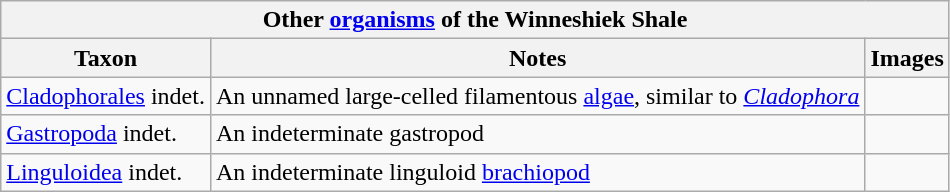<table class="wikitable" align="center">
<tr>
<th colspan="3" align="center"><strong>Other <a href='#'>organisms</a> of the Winneshiek Shale</strong></th>
</tr>
<tr>
<th>Taxon</th>
<th>Notes</th>
<th>Images</th>
</tr>
<tr>
<td><a href='#'>Cladophorales</a> indet.</td>
<td>An unnamed large-celled filamentous <a href='#'>algae</a>, similar to <em><a href='#'>Cladophora</a></em></td>
<td></td>
</tr>
<tr>
<td><a href='#'>Gastropoda</a> indet.</td>
<td>An indeterminate gastropod</td>
<td></td>
</tr>
<tr>
<td><a href='#'>Linguloidea</a> indet.</td>
<td>An indeterminate linguloid <a href='#'>brachiopod</a></td>
<td></td>
</tr>
</table>
